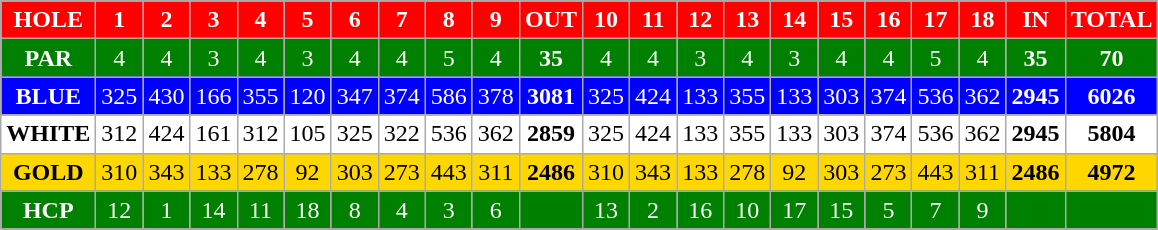<table class="wikitable" style="text-align:center" align="center">
<tr style="background:red; color:white">
<td><strong>HOLE</strong></td>
<td><strong>1</strong></td>
<td><strong>2</strong></td>
<td><strong>3</strong></td>
<td><strong>4</strong></td>
<td><strong>5</strong></td>
<td><strong>6</strong></td>
<td><strong>7</strong></td>
<td><strong>8</strong></td>
<td><strong>9</strong></td>
<td><strong>OUT</strong></td>
<td><strong>10</strong></td>
<td><strong>11</strong></td>
<td><strong>12</strong></td>
<td><strong>13</strong></td>
<td><strong>14</strong></td>
<td><strong>15</strong></td>
<td><strong>16</strong></td>
<td><strong>17</strong></td>
<td><strong>18</strong></td>
<td><strong>IN</strong></td>
<td><strong>TOTAL</strong></td>
</tr>
<tr style="background:green; color:white">
<td><strong>PAR</strong></td>
<td>4</td>
<td>4</td>
<td>3</td>
<td>4</td>
<td>3</td>
<td>4</td>
<td>4</td>
<td>5</td>
<td>4</td>
<td><strong>35</strong></td>
<td>4</td>
<td>4</td>
<td>3</td>
<td>4</td>
<td>3</td>
<td>4</td>
<td>4</td>
<td>5</td>
<td>4</td>
<td><strong>35</strong></td>
<td><strong>70</strong></td>
</tr>
<tr style="background:blue; color:white">
<td><strong>BLUE</strong></td>
<td>325</td>
<td>430</td>
<td>166</td>
<td>355</td>
<td>120</td>
<td>347</td>
<td>374</td>
<td>586</td>
<td>378</td>
<td><strong>3081</strong></td>
<td>325</td>
<td>424</td>
<td>133</td>
<td>355</td>
<td>133</td>
<td>303</td>
<td>374</td>
<td>536</td>
<td>362</td>
<td><strong>2945</strong></td>
<td><strong>6026</strong></td>
</tr>
<tr style="background:white; color:black">
<td><strong>WHITE</strong></td>
<td>312</td>
<td>424</td>
<td>161</td>
<td>312</td>
<td>105</td>
<td>325</td>
<td>322</td>
<td>536</td>
<td>362</td>
<td><strong>2859</strong></td>
<td>325</td>
<td>424</td>
<td>133</td>
<td>355</td>
<td>133</td>
<td>303</td>
<td>374</td>
<td>536</td>
<td>362</td>
<td><strong>2945</strong></td>
<td><strong>5804</strong></td>
</tr>
<tr style="background:gold; color:black">
<td><strong>GOLD</strong></td>
<td>310</td>
<td>343</td>
<td>133</td>
<td>278</td>
<td>92</td>
<td>303</td>
<td>273</td>
<td>443</td>
<td>311</td>
<td><strong>2486</strong></td>
<td>310</td>
<td>343</td>
<td>133</td>
<td>278</td>
<td>92</td>
<td>303</td>
<td>273</td>
<td>443</td>
<td>311</td>
<td><strong>2486</strong></td>
<td><strong>4972</strong></td>
</tr>
<tr style="background:green; color:white">
<td><strong>HCP</strong></td>
<td>12</td>
<td>1</td>
<td>14</td>
<td>11</td>
<td>18</td>
<td>8</td>
<td>4</td>
<td>3</td>
<td>6</td>
<td></td>
<td>13</td>
<td>2</td>
<td>16</td>
<td>10</td>
<td>17</td>
<td>15</td>
<td>5</td>
<td>7</td>
<td>9</td>
<td></td>
<td></td>
</tr>
</table>
